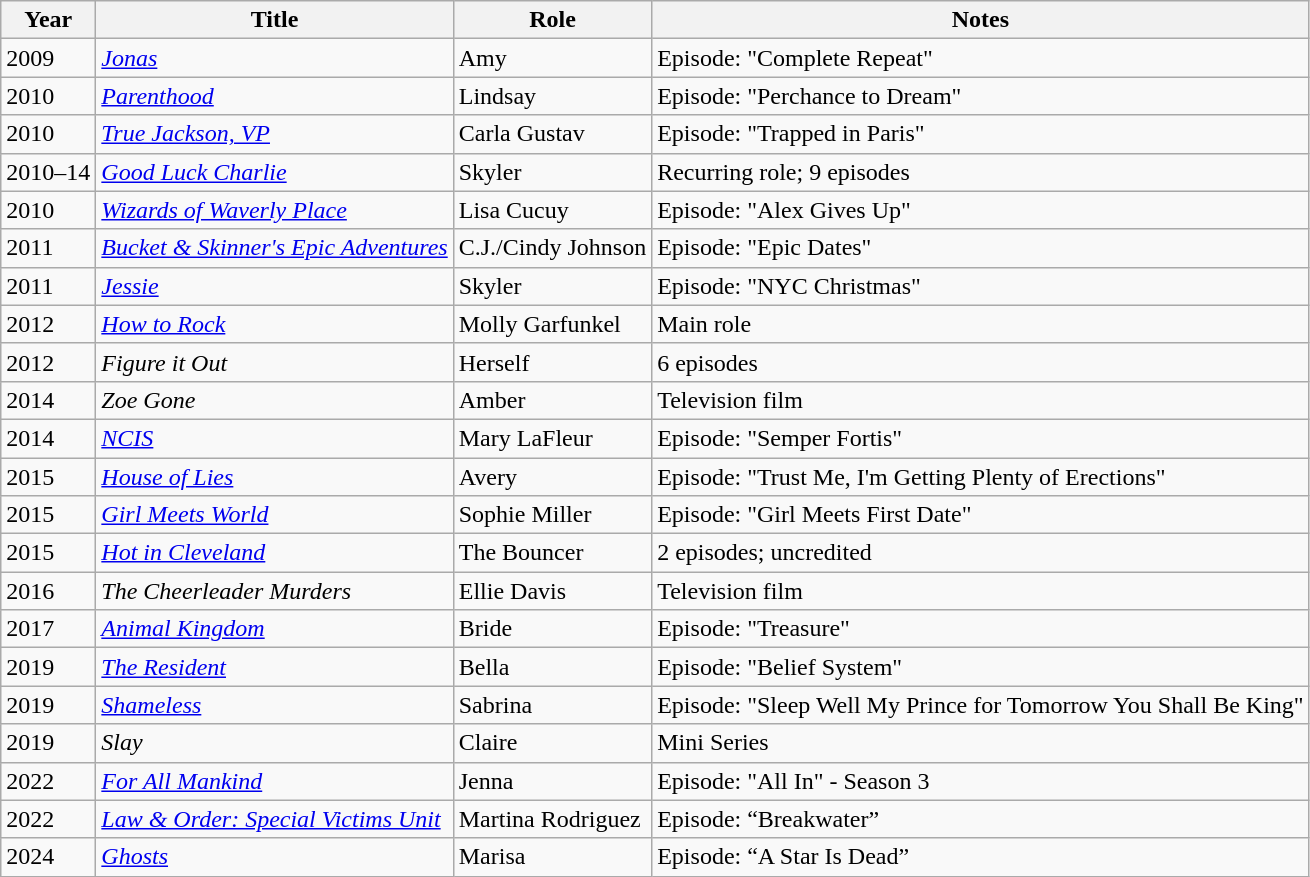<table class="wikitable sortable">
<tr>
<th>Year</th>
<th>Title</th>
<th>Role</th>
<th class="unsortable">Notes</th>
</tr>
<tr>
<td>2009</td>
<td><em><a href='#'>Jonas</a></em></td>
<td>Amy</td>
<td>Episode: "Complete Repeat"</td>
</tr>
<tr>
<td>2010</td>
<td><em><a href='#'>Parenthood</a></em></td>
<td>Lindsay</td>
<td>Episode: "Perchance to Dream"</td>
</tr>
<tr>
<td>2010</td>
<td><em><a href='#'>True Jackson, VP</a></em></td>
<td>Carla Gustav</td>
<td>Episode: "Trapped in Paris"</td>
</tr>
<tr>
<td>2010–14</td>
<td><em><a href='#'>Good Luck Charlie</a></em></td>
<td>Skyler</td>
<td>Recurring role; 9 episodes</td>
</tr>
<tr>
<td>2010</td>
<td><em><a href='#'>Wizards of Waverly Place</a></em></td>
<td>Lisa Cucuy</td>
<td>Episode: "Alex Gives Up"</td>
</tr>
<tr>
<td>2011</td>
<td><em><a href='#'>Bucket & Skinner's Epic Adventures</a></em></td>
<td>C.J./Cindy Johnson</td>
<td>Episode: "Epic Dates"</td>
</tr>
<tr>
<td>2011</td>
<td><a href='#'><em>Jessie</em></a></td>
<td>Skyler</td>
<td>Episode: "NYC Christmas"</td>
</tr>
<tr>
<td>2012</td>
<td><em><a href='#'>How to Rock</a></em></td>
<td>Molly Garfunkel</td>
<td>Main role</td>
</tr>
<tr>
<td>2012</td>
<td><em>Figure it Out</em></td>
<td>Herself</td>
<td>6 episodes</td>
</tr>
<tr>
<td>2014</td>
<td><em>Zoe Gone</em></td>
<td>Amber</td>
<td>Television film</td>
</tr>
<tr>
<td>2014</td>
<td><em><a href='#'>NCIS</a></em></td>
<td>Mary LaFleur</td>
<td>Episode: "Semper Fortis"</td>
</tr>
<tr>
<td>2015</td>
<td><em><a href='#'>House of Lies</a></em></td>
<td>Avery</td>
<td>Episode: "Trust Me, I'm Getting Plenty of Erections"</td>
</tr>
<tr>
<td>2015</td>
<td><em><a href='#'>Girl Meets World</a></em></td>
<td>Sophie Miller</td>
<td>Episode: "Girl Meets First Date"</td>
</tr>
<tr>
<td>2015</td>
<td><em><a href='#'>Hot in Cleveland</a></em></td>
<td>The Bouncer</td>
<td>2 episodes; uncredited</td>
</tr>
<tr>
<td>2016</td>
<td><em>The Cheerleader Murders</em></td>
<td>Ellie Davis</td>
<td>Television film</td>
</tr>
<tr>
<td>2017</td>
<td><em><a href='#'>Animal Kingdom</a></em></td>
<td>Bride</td>
<td>Episode: "Treasure"</td>
</tr>
<tr>
<td>2019</td>
<td><em><a href='#'>The Resident</a></em></td>
<td>Bella</td>
<td>Episode: "Belief System"</td>
</tr>
<tr>
<td>2019</td>
<td><em><a href='#'>Shameless</a></em></td>
<td>Sabrina</td>
<td>Episode: "Sleep Well My Prince for Tomorrow You Shall Be King"</td>
</tr>
<tr>
<td>2019</td>
<td><em>Slay</em></td>
<td>Claire</td>
<td>Mini Series</td>
</tr>
<tr>
<td>2022</td>
<td><a href='#'><em>For All Mankind</em></a></td>
<td>Jenna</td>
<td>Episode: "All In" - Season 3</td>
</tr>
<tr>
<td>2022</td>
<td><em><a href='#'>Law & Order: Special Victims Unit</a></em></td>
<td>Martina Rodriguez</td>
<td>Episode: “Breakwater”</td>
</tr>
<tr>
<td>2024</td>
<td><em><a href='#'>Ghosts</a></em></td>
<td>Marisa</td>
<td>Episode: “A Star Is Dead”</td>
</tr>
</table>
